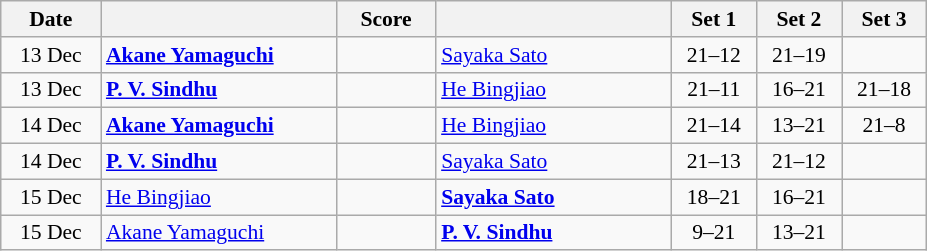<table class="wikitable" style="text-align: center; font-size:90% ">
<tr>
<th width="60">Date</th>
<th align="right" width="150"></th>
<th width="60">Score</th>
<th align="left" width="150"></th>
<th width="50">Set 1</th>
<th width="50">Set 2</th>
<th width="50">Set 3</th>
</tr>
<tr>
<td>13 Dec</td>
<td align=left><strong> <a href='#'>Akane Yamaguchi</a></strong></td>
<td align=center></td>
<td align=left> <a href='#'>Sayaka Sato</a></td>
<td>21–12</td>
<td>21–19</td>
<td></td>
</tr>
<tr>
<td>13 Dec</td>
<td align=left><strong> <a href='#'>P. V. Sindhu</a></strong></td>
<td align=center></td>
<td align=left> <a href='#'>He Bingjiao</a></td>
<td>21–11</td>
<td>16–21</td>
<td>21–18</td>
</tr>
<tr>
<td>14 Dec</td>
<td align=left><strong> <a href='#'>Akane Yamaguchi</a></strong></td>
<td align=center></td>
<td align=left> <a href='#'>He Bingjiao</a></td>
<td>21–14</td>
<td>13–21</td>
<td>21–8</td>
</tr>
<tr>
<td>14 Dec</td>
<td align=left><strong> <a href='#'>P. V. Sindhu</a></strong></td>
<td align=center></td>
<td align=left> <a href='#'>Sayaka Sato</a></td>
<td>21–13</td>
<td>21–12</td>
<td></td>
</tr>
<tr>
<td>15 Dec</td>
<td align=left> <a href='#'>He Bingjiao</a></td>
<td align=center></td>
<td align=left><strong> <a href='#'>Sayaka Sato</a></strong></td>
<td>18–21</td>
<td>16–21</td>
<td></td>
</tr>
<tr>
<td>15 Dec</td>
<td align=left> <a href='#'>Akane Yamaguchi</a></td>
<td align=center></td>
<td align=left><strong> <a href='#'>P. V. Sindhu</a></strong></td>
<td>9–21</td>
<td>13–21</td>
<td></td>
</tr>
</table>
